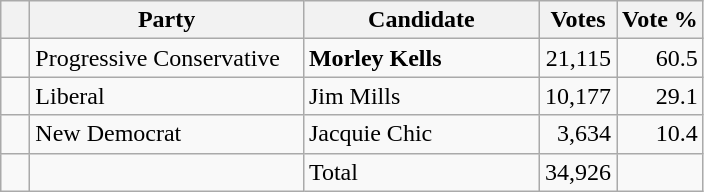<table class="wikitable">
<tr>
<th></th>
<th scope="col" width="175">Party</th>
<th scope="col" width="150">Candidate</th>
<th>Votes</th>
<th>Vote %</th>
</tr>
<tr>
<td>   </td>
<td>Progressive Conservative</td>
<td><strong>Morley Kells</strong></td>
<td align=right>21,115</td>
<td align=right>60.5</td>
</tr>
<tr>
<td>   </td>
<td>Liberal</td>
<td>Jim Mills</td>
<td align=right>10,177</td>
<td align=right>29.1</td>
</tr>
<tr>
<td>   </td>
<td>New Democrat</td>
<td>Jacquie Chic</td>
<td align=right>3,634</td>
<td align=right>10.4</td>
</tr>
<tr |>
<td></td>
<td></td>
<td>Total</td>
<td align=right>34,926</td>
<td></td>
</tr>
</table>
